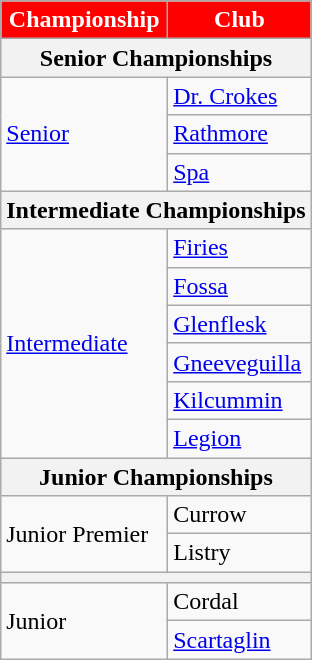<table class="wikitable sortable">
<tr>
<th style="background:red;color:white">Championship</th>
<th style="background:red;color:white">Club</th>
</tr>
<tr>
<th colspan="2">Senior Championships</th>
</tr>
<tr>
<td rowspan="3"><a href='#'>Senior</a></td>
<td><a href='#'>Dr. Crokes</a></td>
</tr>
<tr>
<td><a href='#'>Rathmore</a></td>
</tr>
<tr>
<td><a href='#'>Spa</a></td>
</tr>
<tr>
<th colspan="2">Intermediate Championships</th>
</tr>
<tr>
<td rowspan="6"><a href='#'>Intermediate</a></td>
<td><a href='#'>Firies</a></td>
</tr>
<tr>
<td><a href='#'>Fossa</a></td>
</tr>
<tr>
<td><a href='#'>Glenflesk</a></td>
</tr>
<tr>
<td><a href='#'>Gneeveguilla</a></td>
</tr>
<tr>
<td><a href='#'>Kilcummin</a></td>
</tr>
<tr>
<td><a href='#'>Legion</a></td>
</tr>
<tr>
<th colspan="2">Junior Championships</th>
</tr>
<tr>
<td rowspan="2">Junior Premier</td>
<td>Currow</td>
</tr>
<tr>
<td>Listry</td>
</tr>
<tr>
<th colspan="2"></th>
</tr>
<tr>
<td rowspan="3">Junior</td>
<td>Cordal</td>
</tr>
<tr>
<td><a href='#'>Scartaglin</a></td>
</tr>
</table>
